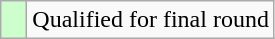<table class="wikitable">
<tr>
<td style="width:10px; background:#cfc"></td>
<td>Qualified for final round</td>
</tr>
</table>
